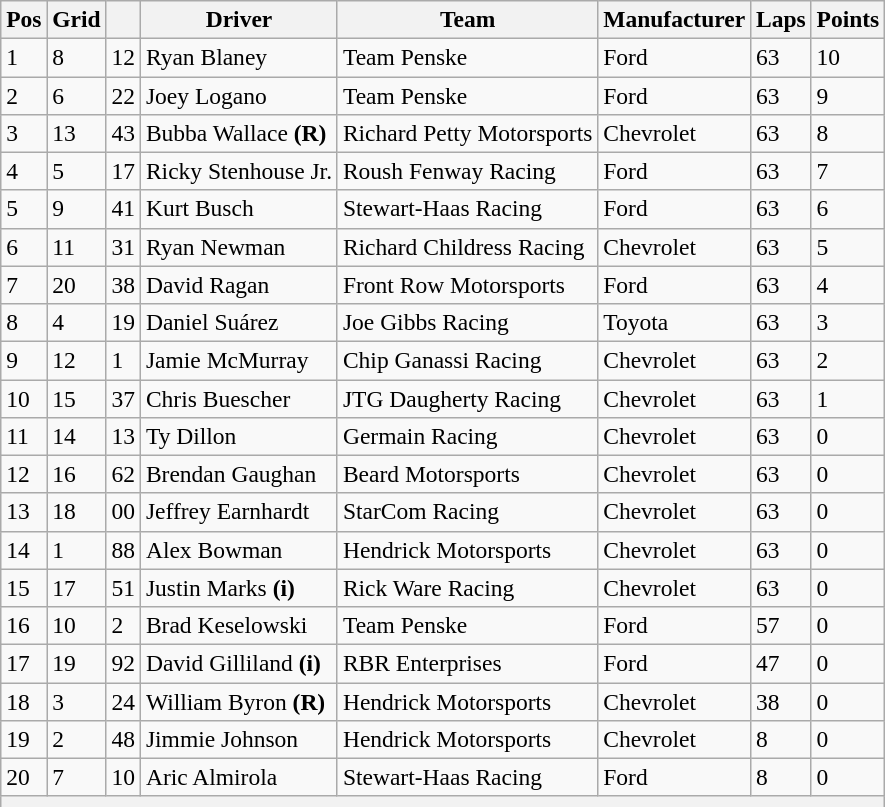<table class="wikitable" style="font-size:98%">
<tr>
<th>Pos</th>
<th>Grid</th>
<th></th>
<th>Driver</th>
<th>Team</th>
<th>Manufacturer</th>
<th>Laps</th>
<th>Points</th>
</tr>
<tr>
<td>1</td>
<td>8</td>
<td>12</td>
<td>Ryan Blaney</td>
<td>Team Penske</td>
<td>Ford</td>
<td>63</td>
<td>10</td>
</tr>
<tr>
<td>2</td>
<td>6</td>
<td>22</td>
<td>Joey Logano</td>
<td>Team Penske</td>
<td>Ford</td>
<td>63</td>
<td>9</td>
</tr>
<tr>
<td>3</td>
<td>13</td>
<td>43</td>
<td>Bubba Wallace <strong>(R)</strong></td>
<td>Richard Petty Motorsports</td>
<td>Chevrolet</td>
<td>63</td>
<td>8</td>
</tr>
<tr>
<td>4</td>
<td>5</td>
<td>17</td>
<td>Ricky Stenhouse Jr.</td>
<td>Roush Fenway Racing</td>
<td>Ford</td>
<td>63</td>
<td>7</td>
</tr>
<tr>
<td>5</td>
<td>9</td>
<td>41</td>
<td>Kurt Busch</td>
<td>Stewart-Haas Racing</td>
<td>Ford</td>
<td>63</td>
<td>6</td>
</tr>
<tr>
<td>6</td>
<td>11</td>
<td>31</td>
<td>Ryan Newman</td>
<td>Richard Childress Racing</td>
<td>Chevrolet</td>
<td>63</td>
<td>5</td>
</tr>
<tr>
<td>7</td>
<td>20</td>
<td>38</td>
<td>David Ragan</td>
<td>Front Row Motorsports</td>
<td>Ford</td>
<td>63</td>
<td>4</td>
</tr>
<tr>
<td>8</td>
<td>4</td>
<td>19</td>
<td>Daniel Suárez</td>
<td>Joe Gibbs Racing</td>
<td>Toyota</td>
<td>63</td>
<td>3</td>
</tr>
<tr>
<td>9</td>
<td>12</td>
<td>1</td>
<td>Jamie McMurray</td>
<td>Chip Ganassi Racing</td>
<td>Chevrolet</td>
<td>63</td>
<td>2</td>
</tr>
<tr>
<td>10</td>
<td>15</td>
<td>37</td>
<td>Chris Buescher</td>
<td>JTG Daugherty Racing</td>
<td>Chevrolet</td>
<td>63</td>
<td>1</td>
</tr>
<tr>
<td>11</td>
<td>14</td>
<td>13</td>
<td>Ty Dillon</td>
<td>Germain Racing</td>
<td>Chevrolet</td>
<td>63</td>
<td>0</td>
</tr>
<tr>
<td>12</td>
<td>16</td>
<td>62</td>
<td>Brendan Gaughan</td>
<td>Beard Motorsports</td>
<td>Chevrolet</td>
<td>63</td>
<td>0</td>
</tr>
<tr>
<td>13</td>
<td>18</td>
<td>00</td>
<td>Jeffrey Earnhardt</td>
<td>StarCom Racing</td>
<td>Chevrolet</td>
<td>63</td>
<td>0</td>
</tr>
<tr>
<td>14</td>
<td>1</td>
<td>88</td>
<td>Alex Bowman</td>
<td>Hendrick Motorsports</td>
<td>Chevrolet</td>
<td>63</td>
<td>0</td>
</tr>
<tr>
<td>15</td>
<td>17</td>
<td>51</td>
<td>Justin Marks <strong>(i)</strong></td>
<td>Rick Ware Racing</td>
<td>Chevrolet</td>
<td>63</td>
<td>0</td>
</tr>
<tr>
<td>16</td>
<td>10</td>
<td>2</td>
<td>Brad Keselowski</td>
<td>Team Penske</td>
<td>Ford</td>
<td>57</td>
<td>0</td>
</tr>
<tr>
<td>17</td>
<td>19</td>
<td>92</td>
<td>David Gilliland <strong>(i)</strong></td>
<td>RBR Enterprises</td>
<td>Ford</td>
<td>47</td>
<td>0</td>
</tr>
<tr>
<td>18</td>
<td>3</td>
<td>24</td>
<td>William Byron <strong>(R)</strong></td>
<td>Hendrick Motorsports</td>
<td>Chevrolet</td>
<td>38</td>
<td>0</td>
</tr>
<tr>
<td>19</td>
<td>2</td>
<td>48</td>
<td>Jimmie Johnson</td>
<td>Hendrick Motorsports</td>
<td>Chevrolet</td>
<td>8</td>
<td>0</td>
</tr>
<tr>
<td>20</td>
<td>7</td>
<td>10</td>
<td>Aric Almirola</td>
<td>Stewart-Haas Racing</td>
<td>Ford</td>
<td>8</td>
<td>0</td>
</tr>
<tr>
<th colspan="8"></th>
</tr>
</table>
